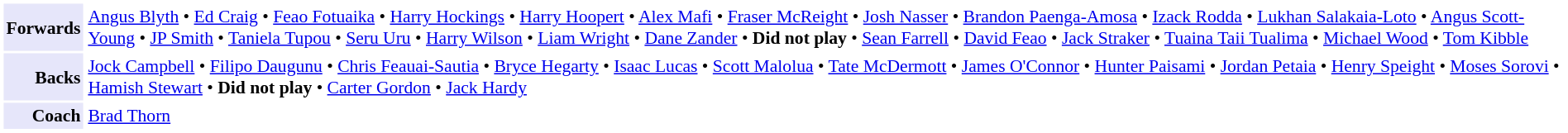<table cellpadding="2" style="border: 1px solid white; font-size:90%;">
<tr>
<td style="text-align:right;" bgcolor="lavender"><strong>Forwards</strong></td>
<td style="text-align:left;"><a href='#'>Angus Blyth</a> • <a href='#'>Ed Craig</a> • <a href='#'>Feao Fotuaika</a> • <a href='#'>Harry Hockings</a> • <a href='#'>Harry Hoopert</a> • <a href='#'>Alex Mafi</a> • <a href='#'>Fraser McReight</a> • <a href='#'>Josh Nasser</a> • <a href='#'>Brandon Paenga-Amosa</a> • <a href='#'>Izack Rodda</a> • <a href='#'>Lukhan Salakaia-Loto</a> • <a href='#'>Angus Scott-Young</a> • <a href='#'>JP Smith</a> • <a href='#'>Taniela Tupou</a> • <a href='#'>Seru Uru</a> • <a href='#'>Harry Wilson</a> • <a href='#'>Liam Wright</a> • <a href='#'>Dane Zander</a> • <strong>Did not play</strong> • <a href='#'>Sean Farrell</a> • <a href='#'>David Feao</a> • <a href='#'>Jack Straker</a> • <a href='#'>Tuaina Taii Tualima</a> • <a href='#'>Michael Wood</a> • <a href='#'>Tom Kibble</a></td>
</tr>
<tr>
<td style="text-align:right;" bgcolor="lavender"><strong>Backs</strong></td>
<td style="text-align:left;"><a href='#'>Jock Campbell</a> • <a href='#'>Filipo Daugunu</a> • <a href='#'>Chris Feauai-Sautia</a> • <a href='#'>Bryce Hegarty</a> • <a href='#'>Isaac Lucas</a> • <a href='#'>Scott Malolua</a> • <a href='#'>Tate McDermott</a> • <a href='#'>James O'Connor</a> • <a href='#'>Hunter Paisami</a> • <a href='#'>Jordan Petaia</a> • <a href='#'>Henry Speight</a> • <a href='#'>Moses Sorovi</a> • <a href='#'>Hamish Stewart</a> • <strong>Did not play</strong> • <a href='#'>Carter Gordon</a> • <a href='#'>Jack Hardy</a></td>
</tr>
<tr>
<td style="text-align:right;" bgcolor="lavender"><strong>Coach</strong></td>
<td style="text-align:left;"><a href='#'>Brad Thorn</a></td>
</tr>
</table>
